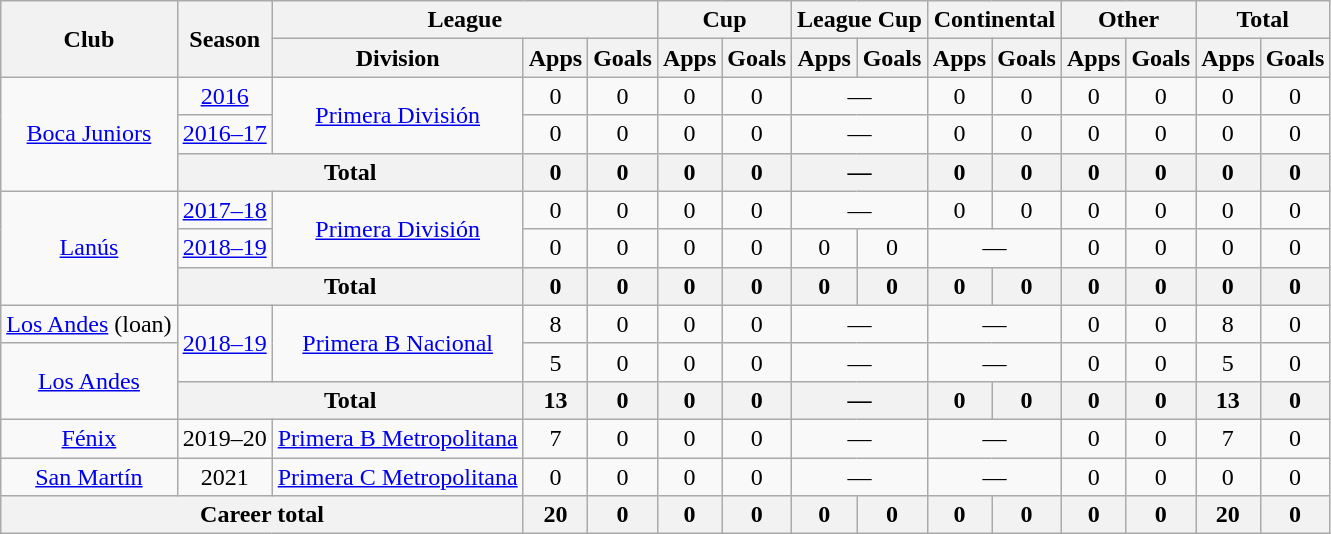<table class="wikitable" style="text-align:center">
<tr>
<th rowspan="2">Club</th>
<th rowspan="2">Season</th>
<th colspan="3">League</th>
<th colspan="2">Cup</th>
<th colspan="2">League Cup</th>
<th colspan="2">Continental</th>
<th colspan="2">Other</th>
<th colspan="2">Total</th>
</tr>
<tr>
<th>Division</th>
<th>Apps</th>
<th>Goals</th>
<th>Apps</th>
<th>Goals</th>
<th>Apps</th>
<th>Goals</th>
<th>Apps</th>
<th>Goals</th>
<th>Apps</th>
<th>Goals</th>
<th>Apps</th>
<th>Goals</th>
</tr>
<tr>
<td rowspan="3"><a href='#'>Boca Juniors</a></td>
<td><a href='#'>2016</a></td>
<td rowspan="2"><a href='#'>Primera División</a></td>
<td>0</td>
<td>0</td>
<td>0</td>
<td>0</td>
<td colspan="2">—</td>
<td>0</td>
<td>0</td>
<td>0</td>
<td>0</td>
<td>0</td>
<td>0</td>
</tr>
<tr>
<td><a href='#'>2016–17</a></td>
<td>0</td>
<td>0</td>
<td>0</td>
<td>0</td>
<td colspan="2">—</td>
<td>0</td>
<td>0</td>
<td>0</td>
<td>0</td>
<td>0</td>
<td>0</td>
</tr>
<tr>
<th colspan="2">Total</th>
<th>0</th>
<th>0</th>
<th>0</th>
<th>0</th>
<th colspan="2">—</th>
<th>0</th>
<th>0</th>
<th>0</th>
<th>0</th>
<th>0</th>
<th>0</th>
</tr>
<tr>
<td rowspan="3"><a href='#'>Lanús</a></td>
<td><a href='#'>2017–18</a></td>
<td rowspan="2"><a href='#'>Primera División</a></td>
<td>0</td>
<td>0</td>
<td>0</td>
<td>0</td>
<td colspan="2">—</td>
<td>0</td>
<td>0</td>
<td>0</td>
<td>0</td>
<td>0</td>
<td>0</td>
</tr>
<tr>
<td><a href='#'>2018–19</a></td>
<td>0</td>
<td>0</td>
<td>0</td>
<td>0</td>
<td>0</td>
<td>0</td>
<td colspan="2">—</td>
<td>0</td>
<td>0</td>
<td>0</td>
<td>0</td>
</tr>
<tr>
<th colspan="2">Total</th>
<th>0</th>
<th>0</th>
<th>0</th>
<th>0</th>
<th>0</th>
<th>0</th>
<th>0</th>
<th>0</th>
<th>0</th>
<th>0</th>
<th>0</th>
<th>0</th>
</tr>
<tr>
<td rowspan="1"><a href='#'>Los Andes</a> (loan)</td>
<td rowspan="2"><a href='#'>2018–19</a></td>
<td rowspan="2"><a href='#'>Primera B Nacional</a></td>
<td>8</td>
<td>0</td>
<td>0</td>
<td>0</td>
<td colspan="2">—</td>
<td colspan="2">—</td>
<td>0</td>
<td>0</td>
<td>8</td>
<td>0</td>
</tr>
<tr>
<td rowspan="2"><a href='#'>Los Andes</a></td>
<td>5</td>
<td>0</td>
<td>0</td>
<td>0</td>
<td colspan="2">—</td>
<td colspan="2">—</td>
<td>0</td>
<td>0</td>
<td>5</td>
<td>0</td>
</tr>
<tr>
<th colspan="2">Total</th>
<th>13</th>
<th>0</th>
<th>0</th>
<th>0</th>
<th colspan="2">—</th>
<th>0</th>
<th>0</th>
<th>0</th>
<th>0</th>
<th>13</th>
<th>0</th>
</tr>
<tr>
<td rowspan="1"><a href='#'>Fénix</a></td>
<td>2019–20</td>
<td rowspan="1"><a href='#'>Primera B Metropolitana</a></td>
<td>7</td>
<td>0</td>
<td>0</td>
<td>0</td>
<td colspan="2">—</td>
<td colspan="2">—</td>
<td>0</td>
<td>0</td>
<td>7</td>
<td>0</td>
</tr>
<tr>
<td rowspan="1"><a href='#'>San Martín</a></td>
<td>2021</td>
<td rowspan="1"><a href='#'>Primera C Metropolitana</a></td>
<td>0</td>
<td>0</td>
<td>0</td>
<td>0</td>
<td colspan="2">—</td>
<td colspan="2">—</td>
<td>0</td>
<td>0</td>
<td>0</td>
<td>0</td>
</tr>
<tr>
<th colspan="3">Career total</th>
<th>20</th>
<th>0</th>
<th>0</th>
<th>0</th>
<th>0</th>
<th>0</th>
<th>0</th>
<th>0</th>
<th>0</th>
<th>0</th>
<th>20</th>
<th>0</th>
</tr>
</table>
